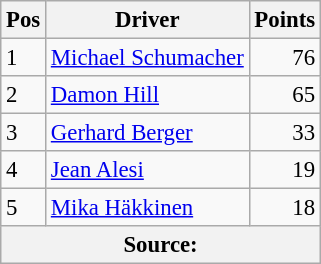<table class="wikitable" style="font-size: 95%;">
<tr>
<th>Pos</th>
<th>Driver</th>
<th>Points</th>
</tr>
<tr>
<td>1</td>
<td> <a href='#'>Michael Schumacher</a></td>
<td align="right">76</td>
</tr>
<tr>
<td>2</td>
<td> <a href='#'>Damon Hill</a></td>
<td align="right">65</td>
</tr>
<tr>
<td>3</td>
<td> <a href='#'>Gerhard Berger</a></td>
<td align="right">33</td>
</tr>
<tr>
<td>4</td>
<td> <a href='#'>Jean Alesi</a></td>
<td align="right">19</td>
</tr>
<tr>
<td>5</td>
<td> <a href='#'>Mika Häkkinen</a></td>
<td align="right">18</td>
</tr>
<tr>
<th colspan=4>Source: </th>
</tr>
</table>
